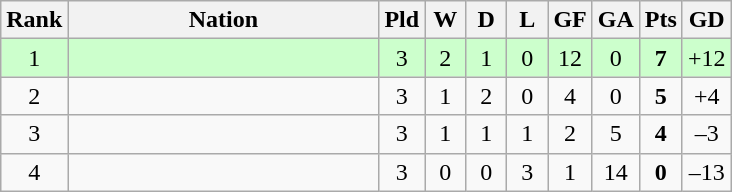<table class="wikitable" style="text-align: center;">
<tr>
<th width=5>Rank</th>
<th width=200>Nation</th>
<th width=20>Pld</th>
<th width=20>W</th>
<th width=20>D</th>
<th width=20>L</th>
<th width=20>GF</th>
<th width=20>GA</th>
<th width=20>Pts</th>
<th width=20>GD</th>
</tr>
<tr style="background:#ccffcc">
<td>1</td>
<td style="text-align:left"></td>
<td>3</td>
<td>2</td>
<td>1</td>
<td>0</td>
<td>12</td>
<td>0</td>
<td><strong>7</strong></td>
<td>+12</td>
</tr>
<tr>
<td>2</td>
<td style="text-align:left"></td>
<td>3</td>
<td>1</td>
<td>2</td>
<td>0</td>
<td>4</td>
<td>0</td>
<td><strong>5</strong></td>
<td>+4</td>
</tr>
<tr>
<td>3</td>
<td style="text-align:left"></td>
<td>3</td>
<td>1</td>
<td>1</td>
<td>1</td>
<td>2</td>
<td>5</td>
<td><strong>4</strong></td>
<td>–3</td>
</tr>
<tr>
<td>4</td>
<td style="text-align:left"></td>
<td>3</td>
<td>0</td>
<td>0</td>
<td>3</td>
<td>1</td>
<td>14</td>
<td><strong>0</strong></td>
<td>–13</td>
</tr>
</table>
